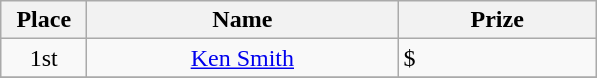<table class="wikitable">
<tr>
<th width="50">Place</th>
<th width="200">Name</th>
<th width="125">Prize</th>
</tr>
<tr>
<td align = "center">1st</td>
<td align = "center"><a href='#'>Ken Smith</a></td>
<td>$</td>
</tr>
<tr>
</tr>
</table>
